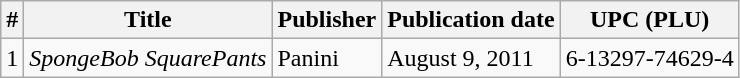<table class="wikitable">
<tr>
<th>#</th>
<th>Title</th>
<th>Publisher</th>
<th>Publication date</th>
<th>UPC (PLU)</th>
</tr>
<tr>
<td>1</td>
<td><em>SpongeBob SquarePants</em></td>
<td>Panini</td>
<td>August 9, 2011</td>
<td>6-13297-74629-4</td>
</tr>
</table>
